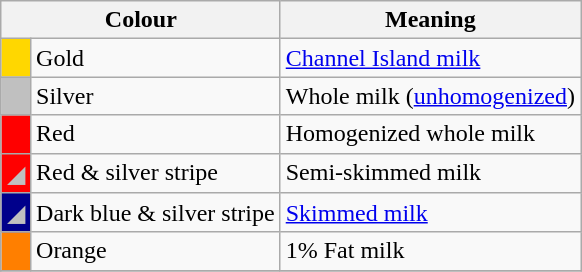<table class="wikitable" style="margin: 1em auto 1em auto;">
<tr>
<th colspan=2>Colour</th>
<th>Meaning</th>
</tr>
<tr>
<td style="background:gold;"></td>
<td>Gold</td>
<td><a href='#'>Channel Island milk</a></td>
</tr>
<tr>
<td style="background:silver;"></td>
<td>Silver</td>
<td>Whole milk (<a href='#'>unhomogenized</a>)</td>
</tr>
<tr>
<td style="background:#f00;"></td>
<td>Red</td>
<td>Homogenized whole milk</td>
</tr>
<tr>
<td style="background:#f00; color:silver;">◢</td>
<td>Red & silver stripe</td>
<td>Semi-skimmed milk</td>
</tr>
<tr>
<td style="background:darkBlue; color:silver;">◢</td>
<td>Dark blue & silver stripe</td>
<td><a href='#'>Skimmed milk</a></td>
</tr>
<tr>
<td style="background: #FF7F00;"></td>
<td>Orange</td>
<td>1% Fat milk</td>
</tr>
<tr>
</tr>
</table>
